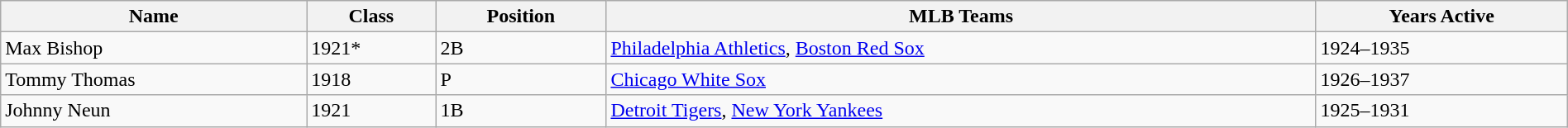<table class="wikitable sortable" style="width:100%; border-collapse:collapse;">
<tr>
<th>Name</th>
<th>Class</th>
<th>Position</th>
<th>MLB Teams</th>
<th>Years Active</th>
</tr>
<tr>
<td>Max Bishop</td>
<td>1921*</td>
<td>2B</td>
<td><a href='#'>Philadelphia Athletics</a>, <a href='#'>Boston Red Sox</a></td>
<td>1924–1935</td>
</tr>
<tr>
<td>Tommy Thomas</td>
<td>1918</td>
<td>P</td>
<td><a href='#'>Chicago White Sox</a></td>
<td>1926–1937</td>
</tr>
<tr>
<td>Johnny Neun</td>
<td>1921</td>
<td>1B</td>
<td><a href='#'>Detroit Tigers</a>, <a href='#'>New York Yankees</a></td>
<td>1925–1931</td>
</tr>
</table>
